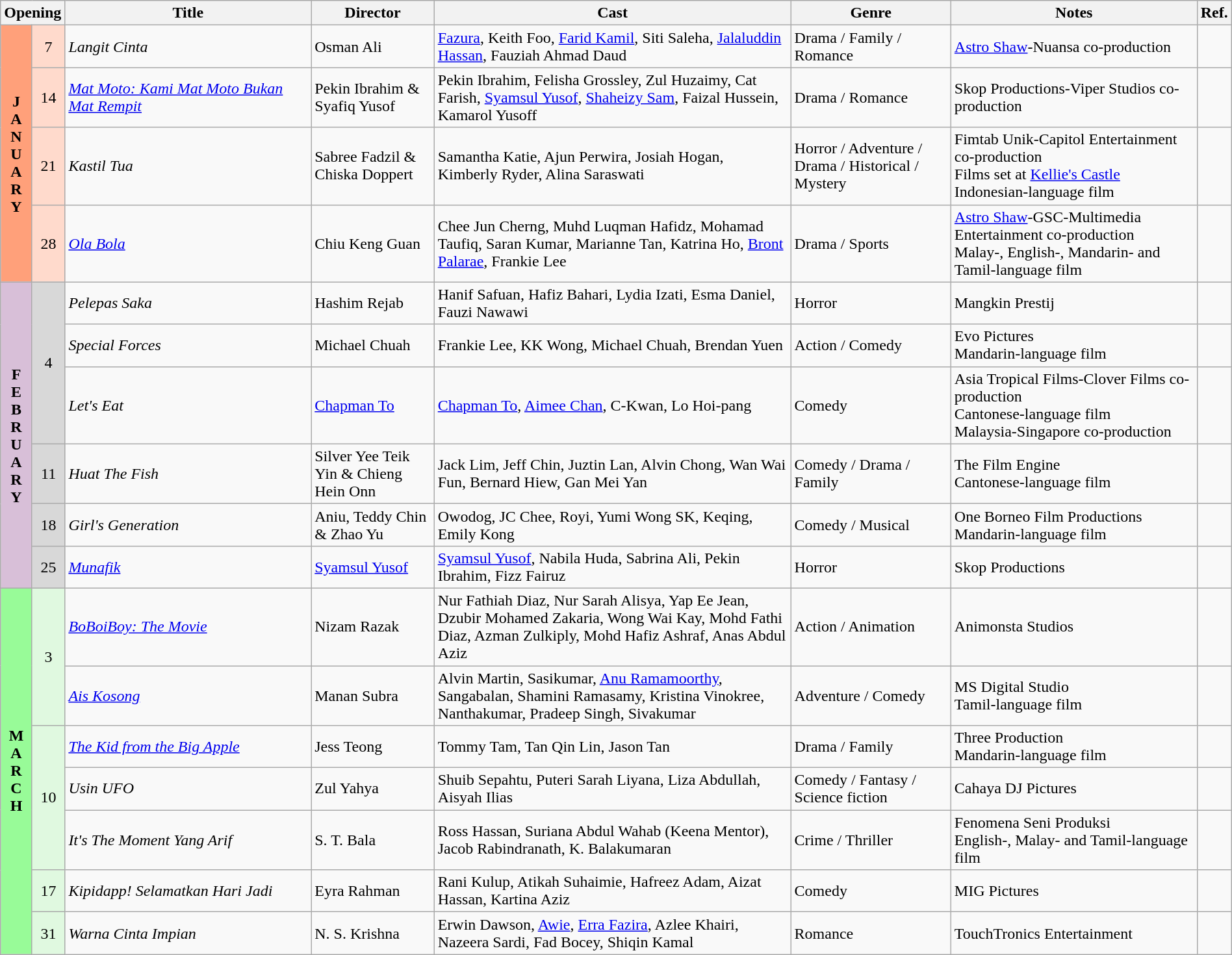<table class="wikitable" width="100%">
<tr>
<th colspan="2">Opening</th>
<th style="width:20%;">Title</th>
<th style="width:10%;">Director</th>
<th>Cast</th>
<th style="width:13%">Genre</th>
<th style="width:20%">Notes</th>
<th>Ref.</th>
</tr>
<tr>
<th rowspan=4 style="text-align:center; background:#ffa07a;">J<br>A<br>N<br>U<br>A<br>R<br>Y</th>
<td rowspan=1 style="text-align:center; background:#ffdacc;">7</td>
<td><em>Langit Cinta</em></td>
<td>Osman Ali</td>
<td><a href='#'>Fazura</a>, Keith Foo, <a href='#'>Farid Kamil</a>, Siti Saleha, <a href='#'>Jalaluddin Hassan</a>, Fauziah Ahmad Daud</td>
<td>Drama / Family / Romance</td>
<td><a href='#'>Astro Shaw</a>-Nuansa co-production</td>
<td></td>
</tr>
<tr>
<td rowspan=1 style="text-align:center; background:#ffdacc;">14</td>
<td><em><a href='#'>Mat Moto: Kami Mat Moto Bukan Mat Rempit</a></em></td>
<td>Pekin Ibrahim & Syafiq Yusof</td>
<td>Pekin Ibrahim, Felisha Grossley, Zul Huzaimy, Cat Farish, <a href='#'>Syamsul Yusof</a>, <a href='#'>Shaheizy Sam</a>, Faizal Hussein, Kamarol Yusoff</td>
<td>Drama / Romance</td>
<td>Skop Productions-Viper Studios co-production</td>
<td></td>
</tr>
<tr>
<td rowspan=1 style="text-align:center; background:#ffdacc;">21</td>
<td><em>Kastil Tua</em></td>
<td>Sabree Fadzil & Chiska Doppert</td>
<td>Samantha Katie, Ajun Perwira, Josiah Hogan, Kimberly Ryder, Alina Saraswati</td>
<td>Horror / Adventure / Drama / Historical / Mystery</td>
<td>Fimtab Unik-Capitol Entertainment co-production<br>Films set at <a href='#'>Kellie's Castle</a><br>Indonesian-language film</td>
<td></td>
</tr>
<tr>
<td rowspan=1 style="text-align:center; background:#ffdacc;">28</td>
<td><em><a href='#'>Ola Bola</a></em></td>
<td>Chiu Keng Guan</td>
<td>Chee Jun Cherng, Muhd Luqman Hafidz, Mohamad Taufiq, Saran Kumar, Marianne Tan, Katrina Ho, <a href='#'>Bront Palarae</a>, Frankie Lee</td>
<td>Drama / Sports</td>
<td><a href='#'>Astro Shaw</a>-GSC-Multimedia Entertainment co-production<br>Malay-, English-, Mandarin- and Tamil-language film</td>
<td></td>
</tr>
<tr>
<th rowspan=6 style="text-align:center; background:thistle;">F<br>E<br>B<br>R<br>U<br>A<br>R<br>Y</th>
<td rowspan=3 style="text-align:center; background:#d8d8d8;">4</td>
<td><em>Pelepas Saka</em></td>
<td>Hashim Rejab</td>
<td>Hanif Safuan, Hafiz Bahari, Lydia Izati, Esma Daniel, Fauzi Nawawi</td>
<td>Horror</td>
<td>Mangkin Prestij</td>
<td></td>
</tr>
<tr>
<td><em>Special Forces</em></td>
<td>Michael Chuah</td>
<td>Frankie Lee, KK Wong, Michael Chuah, Brendan Yuen</td>
<td>Action / Comedy</td>
<td>Evo Pictures<br>Mandarin-language film</td>
<td></td>
</tr>
<tr>
<td><em>Let's Eat</em></td>
<td><a href='#'>Chapman To</a></td>
<td><a href='#'>Chapman To</a>, <a href='#'>Aimee Chan</a>, C-Kwan, Lo Hoi-pang</td>
<td>Comedy</td>
<td>Asia Tropical Films-Clover Films co-production<br>Cantonese-language film<br>Malaysia-Singapore co-production</td>
<td></td>
</tr>
<tr>
<td rowspan=1 style="text-align:center; background:#d8d8d8;">11</td>
<td><em>Huat The Fish</em></td>
<td>Silver Yee Teik Yin & Chieng Hein Onn</td>
<td>Jack Lim, Jeff Chin, Juztin Lan, Alvin Chong, Wan Wai Fun, Bernard Hiew, Gan Mei Yan</td>
<td>Comedy / Drama / Family</td>
<td>The Film Engine<br>Cantonese-language film</td>
<td></td>
</tr>
<tr>
<td rowspan=1 style="text-align:center; background:#d8d8d8;">18</td>
<td><em>Girl's Generation</em></td>
<td>Aniu, Teddy Chin & Zhao Yu</td>
<td>Owodog, JC Chee, Royi, Yumi Wong SK, Keqing, Emily Kong</td>
<td>Comedy / Musical</td>
<td>One Borneo Film Productions<br>Mandarin-language film</td>
<td></td>
</tr>
<tr>
<td rowspan=1 style="text-align:center; background:#d8d8d8;">25</td>
<td><em><a href='#'>Munafik</a></em></td>
<td><a href='#'>Syamsul Yusof</a></td>
<td><a href='#'>Syamsul Yusof</a>, Nabila Huda, Sabrina Ali, Pekin Ibrahim, Fizz Fairuz</td>
<td>Horror</td>
<td>Skop Productions</td>
<td></td>
</tr>
<tr>
<th rowspan=7 style="text-align:center; background:#98fb98;">M<br>A<br>R<br>C<br>H</th>
<td rowspan=2 style="text-align:center; background:#e0f9e0;">3</td>
<td><em><a href='#'>BoBoiBoy: The Movie</a></em></td>
<td>Nizam Razak</td>
<td>Nur Fathiah Diaz, Nur Sarah Alisya, Yap Ee Jean, Dzubir Mohamed Zakaria, Wong Wai Kay, Mohd Fathi Diaz, Azman Zulkiply, Mohd Hafiz Ashraf, Anas Abdul Aziz</td>
<td>Action / Animation</td>
<td>Animonsta Studios</td>
<td></td>
</tr>
<tr>
<td><em><a href='#'>Ais Kosong</a></em></td>
<td>Manan Subra</td>
<td>Alvin Martin, Sasikumar, <a href='#'>Anu Ramamoorthy</a>, Sangabalan, Shamini Ramasamy, Kristina Vinokree, Nanthakumar, Pradeep Singh, Sivakumar</td>
<td>Adventure / Comedy</td>
<td>MS Digital Studio<br>Tamil-language film</td>
<td></td>
</tr>
<tr>
<td rowspan=3 style="text-align:center; background:#e0f9e0;">10</td>
<td><em><a href='#'>The Kid from the Big Apple</a></em></td>
<td>Jess Teong</td>
<td>Tommy Tam, Tan Qin Lin, Jason Tan</td>
<td>Drama / Family</td>
<td>Three Production<br>Mandarin-language film</td>
<td></td>
</tr>
<tr>
<td><em>Usin UFO</em></td>
<td>Zul Yahya</td>
<td>Shuib Sepahtu, Puteri Sarah Liyana, Liza Abdullah, Aisyah Ilias</td>
<td>Comedy / Fantasy / Science fiction</td>
<td>Cahaya DJ Pictures</td>
<td></td>
</tr>
<tr>
<td><em>It's The Moment Yang Arif</em></td>
<td>S. T. Bala</td>
<td>Ross Hassan, Suriana Abdul Wahab (Keena Mentor), Jacob Rabindranath, K. Balakumaran</td>
<td>Crime / Thriller</td>
<td>Fenomena Seni Produksi<br>English-, Malay- and Tamil-language film</td>
<td></td>
</tr>
<tr>
<td rowspan=1 style="text-align:center; background:#e0f9e0;">17</td>
<td><em>Kipidapp! Selamatkan Hari Jadi</em></td>
<td>Eyra Rahman</td>
<td>Rani Kulup, Atikah Suhaimie, Hafreez Adam, Aizat Hassan, Kartina Aziz</td>
<td>Comedy</td>
<td>MIG Pictures</td>
<td></td>
</tr>
<tr>
<td rowspan=1 style="text-align:center; background:#e0f9e0;">31</td>
<td><em>Warna Cinta Impian</em></td>
<td>N. S. Krishna</td>
<td>Erwin Dawson, <a href='#'>Awie</a>, <a href='#'>Erra Fazira</a>, Azlee Khairi, Nazeera Sardi, Fad Bocey, Shiqin Kamal</td>
<td>Romance</td>
<td>TouchTronics Entertainment</td>
<td></td>
</tr>
</table>
